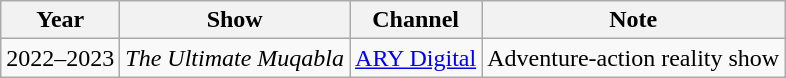<table class="wikitable">
<tr>
<th>Year</th>
<th>Show</th>
<th>Channel</th>
<th>Note</th>
</tr>
<tr>
<td>2022–2023</td>
<td><em>The Ultimate Muqabla</em></td>
<td><a href='#'>ARY Digital</a></td>
<td>Adventure-action reality show</td>
</tr>
</table>
